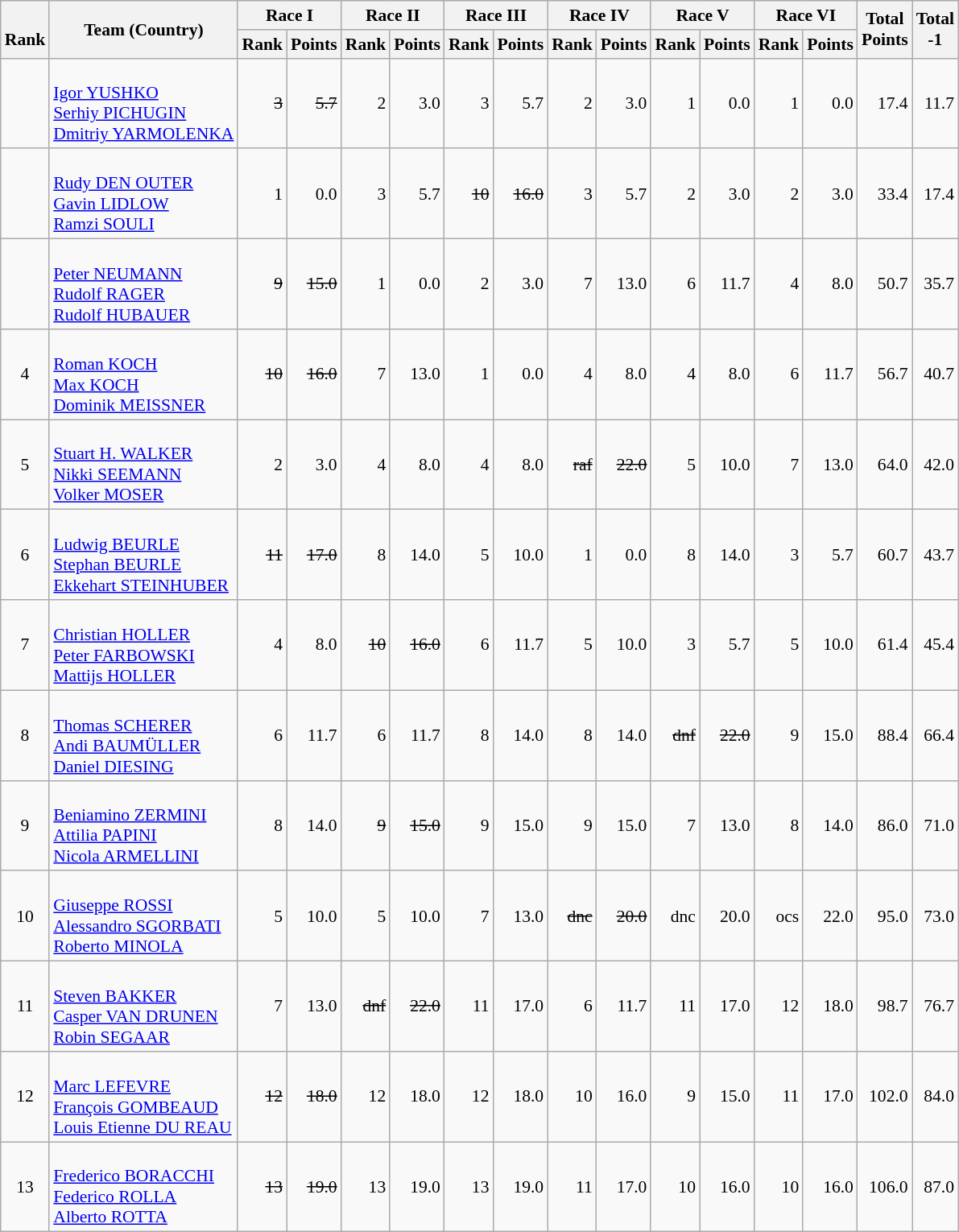<table class="wikitable" style="text-align:right; font-size:90%">
<tr>
<th rowspan=2><br>Rank</th>
<th rowspan=2>Team (Country)</th>
<th colspan=2>Race I</th>
<th colspan=2>Race II</th>
<th colspan=2>Race III</th>
<th colspan=2>Race IV</th>
<th colspan=2>Race V</th>
<th colspan=2>Race VI</th>
<th rowspan=2>Total <br>Points <br></th>
<th rowspan=2>Total<br>-1<br></th>
</tr>
<tr>
<th>Rank</th>
<th>Points</th>
<th>Rank</th>
<th>Points</th>
<th>Rank</th>
<th>Points</th>
<th>Rank</th>
<th>Points</th>
<th>Rank</th>
<th>Points</th>
<th>Rank</th>
<th>Points</th>
</tr>
<tr>
<td align=center></td>
<td align=left><br> <a href='#'>Igor YUSHKO</a> <br> <a href='#'>Serhiy PICHUGIN</a> <br> <a href='#'>Dmitriy YARMOLENKA</a></td>
<td><s>3</s></td>
<td><s>5.7</s></td>
<td>2</td>
<td>3.0</td>
<td>3</td>
<td>5.7</td>
<td>2</td>
<td>3.0</td>
<td>1</td>
<td>0.0</td>
<td>1</td>
<td>0.0</td>
<td>17.4</td>
<td>11.7</td>
</tr>
<tr>
<td align=center></td>
<td align=left><br> <a href='#'>Rudy DEN OUTER</a> <br> <a href='#'>Gavin LIDLOW</a> <br> <a href='#'>Ramzi SOULI</a></td>
<td>1</td>
<td>0.0</td>
<td>3</td>
<td>5.7</td>
<td><s>10</s></td>
<td><s>16.0</s></td>
<td>3</td>
<td>5.7</td>
<td>2</td>
<td>3.0</td>
<td>2</td>
<td>3.0</td>
<td>33.4</td>
<td>17.4</td>
</tr>
<tr>
<td align=center></td>
<td align=left><br> <a href='#'>Peter NEUMANN</a> <br> <a href='#'>Rudolf RAGER</a> <br> <a href='#'>Rudolf HUBAUER</a></td>
<td><s>9</s></td>
<td><s>15.0</s></td>
<td>1</td>
<td>0.0</td>
<td>2</td>
<td>3.0</td>
<td>7</td>
<td>13.0</td>
<td>6</td>
<td>11.7</td>
<td>4</td>
<td>8.0</td>
<td>50.7</td>
<td>35.7</td>
</tr>
<tr>
<td align=center>4</td>
<td align=left><br> <a href='#'>Roman KOCH</a> <br> <a href='#'>Max KOCH</a> <br> <a href='#'>Dominik MEISSNER</a></td>
<td><s>10</s></td>
<td><s>16.0</s></td>
<td>7</td>
<td>13.0</td>
<td>1</td>
<td>0.0</td>
<td>4</td>
<td>8.0</td>
<td>4</td>
<td>8.0</td>
<td>6</td>
<td>11.7</td>
<td>56.7</td>
<td>40.7</td>
</tr>
<tr>
<td align=center>5</td>
<td align=left><br> <a href='#'>Stuart H. WALKER</a> <br> <a href='#'>Nikki SEEMANN</a> <br> <a href='#'>Volker MOSER</a></td>
<td>2</td>
<td>3.0</td>
<td>4</td>
<td>8.0</td>
<td>4</td>
<td>8.0</td>
<td><s>raf</s></td>
<td><s>22.0</s></td>
<td>5</td>
<td>10.0</td>
<td>7</td>
<td>13.0</td>
<td>64.0</td>
<td>42.0</td>
</tr>
<tr>
<td align=center>6</td>
<td align=left><br> <a href='#'>Ludwig BEURLE</a> <br> <a href='#'>Stephan BEURLE</a> <br> <a href='#'>Ekkehart STEINHUBER</a></td>
<td><s>11</s></td>
<td><s>17.0</s></td>
<td>8</td>
<td>14.0</td>
<td>5</td>
<td>10.0</td>
<td>1</td>
<td>0.0</td>
<td>8</td>
<td>14.0</td>
<td>3</td>
<td>5.7</td>
<td>60.7</td>
<td>43.7</td>
</tr>
<tr>
<td align=center>7</td>
<td align=left><br> <a href='#'>Christian HOLLER</a> <br> <a href='#'>Peter FARBOWSKI</a> <br> <a href='#'>Mattijs HOLLER</a></td>
<td>4</td>
<td>8.0</td>
<td><s>10</s></td>
<td><s>16.0</s></td>
<td>6</td>
<td>11.7</td>
<td>5</td>
<td>10.0</td>
<td>3</td>
<td>5.7</td>
<td>5</td>
<td>10.0</td>
<td>61.4</td>
<td>45.4</td>
</tr>
<tr>
<td align=center>8</td>
<td align=left><br> <a href='#'>Thomas SCHERER</a> <br> <a href='#'>Andi BAUMÜLLER</a> <br> <a href='#'>Daniel DIESING</a></td>
<td>6</td>
<td>11.7</td>
<td>6</td>
<td>11.7</td>
<td>8</td>
<td>14.0</td>
<td>8</td>
<td>14.0</td>
<td><s>dnf</s></td>
<td><s>22.0</s></td>
<td>9</td>
<td>15.0</td>
<td>88.4</td>
<td>66.4</td>
</tr>
<tr>
<td align=center>9</td>
<td align=left><br> <a href='#'>Beniamino ZERMINI</a> <br> <a href='#'>Attilia PAPINI</a> <br> <a href='#'>Nicola ARMELLINI</a></td>
<td>8</td>
<td>14.0</td>
<td><s>9</s></td>
<td><s>15.0</s></td>
<td>9</td>
<td>15.0</td>
<td>9</td>
<td>15.0</td>
<td>7</td>
<td>13.0</td>
<td>8</td>
<td>14.0</td>
<td>86.0</td>
<td>71.0</td>
</tr>
<tr>
<td align=center>10</td>
<td align=left><br> <a href='#'>Giuseppe ROSSI</a> <br> <a href='#'>Alessandro SGORBATI</a> <br> <a href='#'>Roberto MINOLA</a></td>
<td>5</td>
<td>10.0</td>
<td>5</td>
<td>10.0</td>
<td>7</td>
<td>13.0</td>
<td><s>dnc</s></td>
<td><s>20.0</s></td>
<td>dnc</td>
<td>20.0</td>
<td>ocs</td>
<td>22.0</td>
<td>95.0</td>
<td>73.0</td>
</tr>
<tr>
<td align=center>11</td>
<td align=left><br> <a href='#'>Steven BAKKER</a> <br> <a href='#'>Casper VAN DRUNEN</a> <br> <a href='#'>Robin SEGAAR</a></td>
<td>7</td>
<td>13.0</td>
<td><s>dnf</s></td>
<td><s>22.0</s></td>
<td>11</td>
<td>17.0</td>
<td>6</td>
<td>11.7</td>
<td>11</td>
<td>17.0</td>
<td>12</td>
<td>18.0</td>
<td>98.7</td>
<td>76.7</td>
</tr>
<tr>
<td align=center>12</td>
<td align=left><br> <a href='#'>Marc LEFEVRE</a> <br> <a href='#'>François GOMBEAUD</a> <br> <a href='#'>Louis Etienne DU REAU</a></td>
<td><s>12</s></td>
<td><s>18.0</s></td>
<td>12</td>
<td>18.0</td>
<td>12</td>
<td>18.0</td>
<td>10</td>
<td>16.0</td>
<td>9</td>
<td>15.0</td>
<td>11</td>
<td>17.0</td>
<td>102.0</td>
<td>84.0</td>
</tr>
<tr>
<td align=center>13</td>
<td align=left><br> <a href='#'>Frederico BORACCHI</a> <br> <a href='#'>Federico ROLLA</a> <br> <a href='#'>Alberto ROTTA</a></td>
<td><s>13</s></td>
<td><s>19.0</s></td>
<td>13</td>
<td>19.0</td>
<td>13</td>
<td>19.0</td>
<td>11</td>
<td>17.0</td>
<td>10</td>
<td>16.0</td>
<td>10</td>
<td>16.0</td>
<td>106.0</td>
<td>87.0</td>
</tr>
</table>
